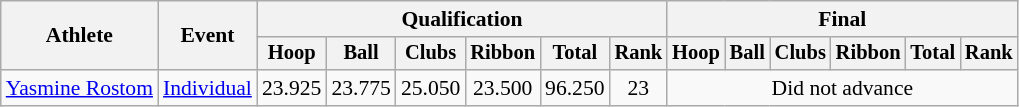<table class=wikitable style="font-size:90%">
<tr>
<th scope="col" rowspan=2>Athlete</th>
<th scope="col" rowspan=2>Event</th>
<th scope="col" colspan=6>Qualification</th>
<th scope="col" colspan=6>Final</th>
</tr>
<tr style="font-size:95%">
<th scope="col">Hoop</th>
<th scope="col">Ball</th>
<th scope="col">Clubs</th>
<th scope="col">Ribbon</th>
<th scope="col">Total</th>
<th scope="col">Rank</th>
<th scope="col">Hoop</th>
<th scope="col">Ball</th>
<th scope="col">Clubs</th>
<th scope="col">Ribbon</th>
<th scope="col">Total</th>
<th scope="col">Rank</th>
</tr>
<tr align=center>
<td align=left><a href='#'>Yasmine Rostom</a></td>
<td align=left><a href='#'>Individual</a></td>
<td>23.925</td>
<td>23.775</td>
<td>25.050</td>
<td>23.500</td>
<td>96.250</td>
<td>23</td>
<td colspan=6>Did not advance</td>
</tr>
</table>
